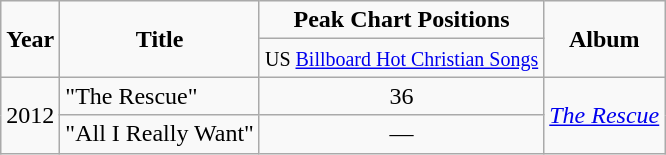<table class="wikitable"  style="text-align:center">
<tr>
<td rowspan="2"><strong>Year</strong></td>
<td rowspan="2"><strong>Title</strong></td>
<td colspan="1"><strong>Peak Chart Positions</strong></td>
<td rowspan="2"><strong>Album</strong></td>
</tr>
<tr>
<td><small>US <a href='#'>Billboard Hot Christian Songs</a></small></td>
</tr>
<tr>
<td rowspan="2" style="text-align:left">2012</td>
<td style="text-align:left">"The Rescue"</td>
<td>36</td>
<td rowspan="2" style="text-align:left"><em><a href='#'>The Rescue</a></em></td>
</tr>
<tr>
<td style="text-align:left">"All I Really Want"</td>
<td>—</td>
</tr>
</table>
